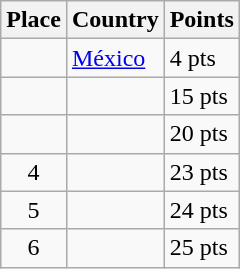<table class=wikitable>
<tr>
<th>Place</th>
<th>Country</th>
<th>Points</th>
</tr>
<tr>
<td align=center></td>
<td> <a href='#'>México</a></td>
<td>4 pts</td>
</tr>
<tr>
<td align=center></td>
<td></td>
<td>15 pts</td>
</tr>
<tr>
<td align=center></td>
<td></td>
<td>20 pts</td>
</tr>
<tr>
<td align=center>4</td>
<td></td>
<td>23 pts</td>
</tr>
<tr>
<td align=center>5</td>
<td></td>
<td>24 pts</td>
</tr>
<tr>
<td align=center>6</td>
<td></td>
<td>25 pts</td>
</tr>
</table>
